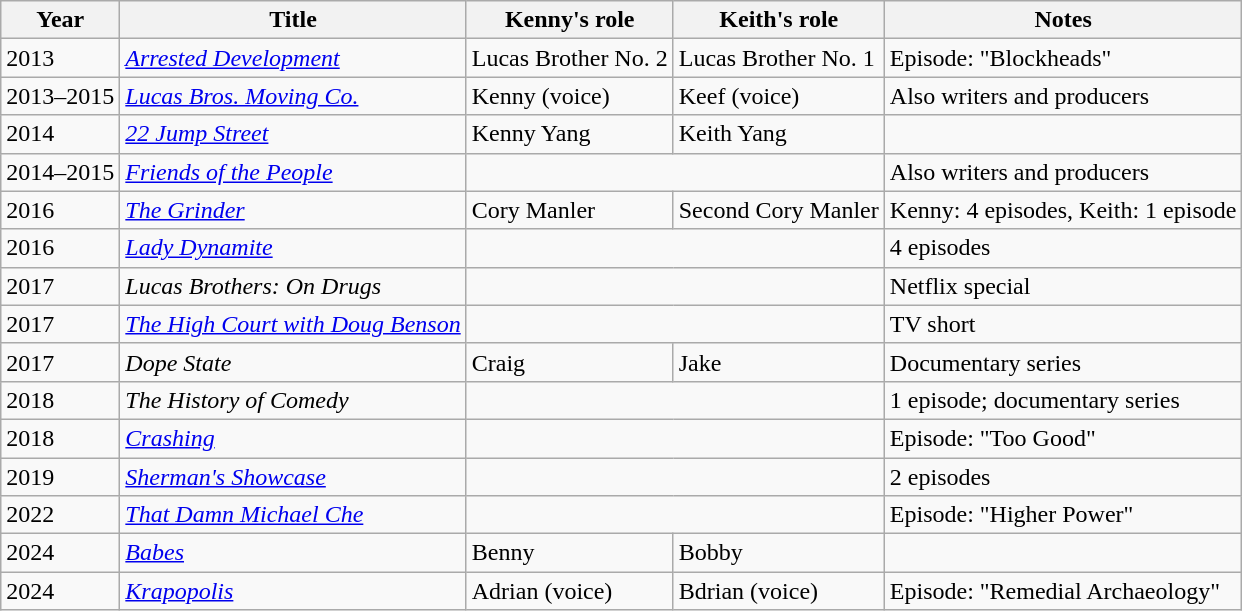<table class="wikitable sortable">
<tr>
<th>Year</th>
<th>Title</th>
<th>Kenny's role</th>
<th>Keith's role</th>
<th>Notes</th>
</tr>
<tr>
<td>2013</td>
<td><em><a href='#'>Arrested Development</a></em></td>
<td>Lucas Brother No. 2</td>
<td>Lucas Brother No. 1</td>
<td>Episode: "Blockheads"</td>
</tr>
<tr>
<td>2013–2015</td>
<td><em><a href='#'>Lucas Bros. Moving Co.</a></em></td>
<td>Kenny (voice)</td>
<td>Keef (voice)</td>
<td>Also writers and producers</td>
</tr>
<tr>
<td>2014</td>
<td><em><a href='#'>22 Jump Street</a></em></td>
<td>Kenny Yang</td>
<td>Keith Yang</td>
<td></td>
</tr>
<tr>
<td>2014–2015</td>
<td><em><a href='#'>Friends of the People</a></em></td>
<td colspan="2"></td>
<td>Also writers and producers</td>
</tr>
<tr>
<td>2016</td>
<td><em><a href='#'>The Grinder</a></em></td>
<td>Cory Manler</td>
<td>Second Cory Manler</td>
<td>Kenny: 4 episodes, Keith: 1 episode</td>
</tr>
<tr>
<td>2016</td>
<td><em><a href='#'>Lady Dynamite</a></em></td>
<td colspan="2"></td>
<td>4 episodes</td>
</tr>
<tr>
<td>2017</td>
<td><em>Lucas Brothers: On Drugs</em></td>
<td colspan="2"></td>
<td>Netflix special</td>
</tr>
<tr>
<td>2017</td>
<td><em><a href='#'>The High Court with Doug Benson</a></em></td>
<td colspan="2"></td>
<td>TV short</td>
</tr>
<tr>
<td>2017</td>
<td><em>Dope State</em></td>
<td>Craig</td>
<td>Jake</td>
<td>Documentary series</td>
</tr>
<tr>
<td>2018</td>
<td><em>The History of Comedy</em></td>
<td colspan="2"></td>
<td>1 episode; documentary series</td>
</tr>
<tr>
<td>2018</td>
<td><em><a href='#'>Crashing</a></em></td>
<td colspan="2"></td>
<td>Episode: "Too Good"</td>
</tr>
<tr>
<td>2019</td>
<td><em><a href='#'>Sherman's Showcase</a></em></td>
<td colspan="2"></td>
<td>2 episodes</td>
</tr>
<tr>
<td>2022</td>
<td><em><a href='#'>That Damn Michael Che</a></em></td>
<td colspan="2"></td>
<td>Episode: "Higher Power"</td>
</tr>
<tr>
<td>2024</td>
<td><em><a href='#'>Babes</a></em></td>
<td>Benny</td>
<td>Bobby</td>
<td></td>
</tr>
<tr>
<td>2024</td>
<td><em><a href='#'>Krapopolis</a></em></td>
<td>Adrian (voice)</td>
<td>Bdrian (voice)</td>
<td>Episode: "Remedial Archaeology"</td>
</tr>
</table>
